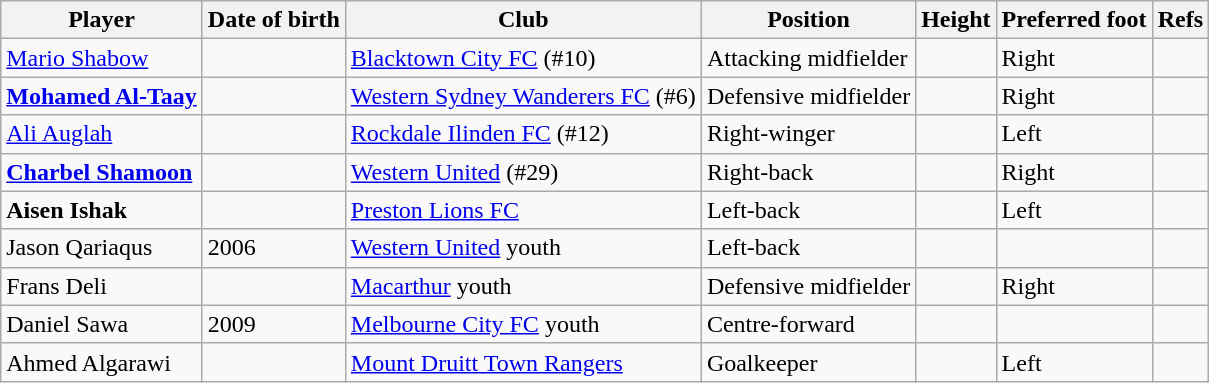<table class="wikitable sortable">
<tr>
<th>Player</th>
<th>Date of birth</th>
<th>Club</th>
<th>Position</th>
<th>Height</th>
<th>Preferred foot</th>
<th>Refs</th>
</tr>
<tr>
<td><a href='#'>Mario Shabow</a></td>
<td></td>
<td><a href='#'>Blacktown City FC</a> (#10)</td>
<td>Attacking midfielder</td>
<td></td>
<td>Right</td>
<td></td>
</tr>
<tr>
<td><strong><a href='#'>Mohamed Al-Taay</a></strong></td>
<td></td>
<td><a href='#'>Western Sydney Wanderers FC</a> (#6)</td>
<td>Defensive midfielder</td>
<td></td>
<td>Right</td>
<td></td>
</tr>
<tr>
<td><a href='#'>Ali Auglah</a></td>
<td></td>
<td><a href='#'>Rockdale Ilinden FC</a> (#12)</td>
<td>Right-winger</td>
<td></td>
<td>Left</td>
<td></td>
</tr>
<tr>
<td><strong><a href='#'>Charbel Shamoon</a></strong></td>
<td></td>
<td><a href='#'>Western United</a> (#29)</td>
<td>Right-back</td>
<td></td>
<td>Right</td>
<td></td>
</tr>
<tr>
<td><strong>Aisen Ishak</strong></td>
<td></td>
<td><a href='#'>Preston Lions FC</a></td>
<td>Left-back</td>
<td></td>
<td>Left</td>
<td></td>
</tr>
<tr>
<td>Jason Qariaqus</td>
<td>2006</td>
<td><a href='#'>Western United</a> youth</td>
<td>Left-back</td>
<td></td>
<td></td>
<td></td>
</tr>
<tr>
<td>Frans Deli</td>
<td></td>
<td><a href='#'>Macarthur</a> youth</td>
<td>Defensive midfielder</td>
<td></td>
<td>Right</td>
<td></td>
</tr>
<tr>
<td>Daniel Sawa</td>
<td>2009</td>
<td><a href='#'>Melbourne City FC</a> youth</td>
<td>Centre-forward</td>
<td></td>
<td></td>
<td></td>
</tr>
<tr>
<td>Ahmed Algarawi</td>
<td></td>
<td><a href='#'>Mount Druitt Town Rangers</a></td>
<td>Goalkeeper</td>
<td></td>
<td>Left</td>
<td></td>
</tr>
</table>
